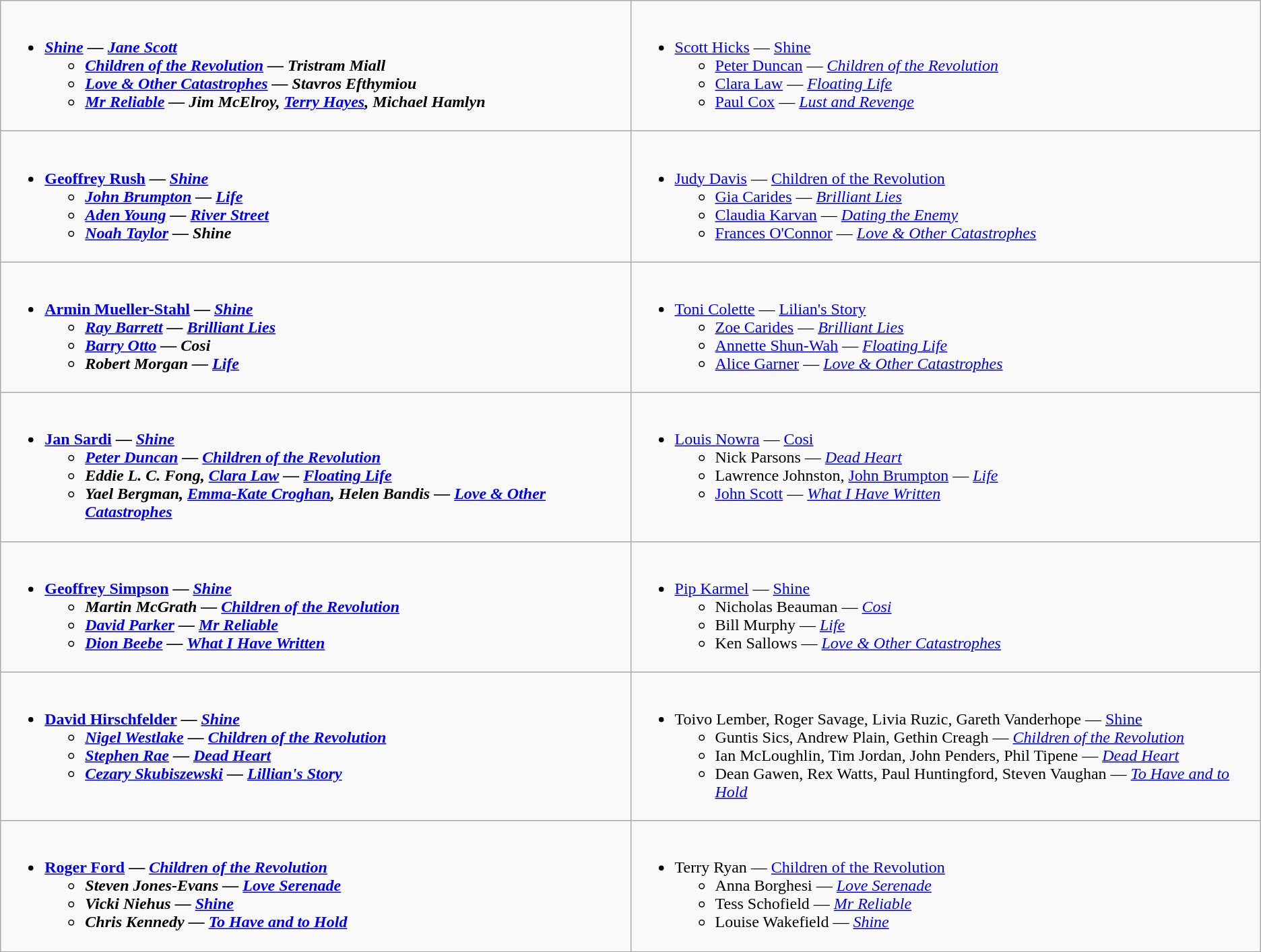<table class="wikitable" style="width=">
<tr>
<td valign="top" width="50%"><br><ul><li><strong><em><a href='#'>Shine</a><em> — <a href='#'>Jane Scott</a><strong><ul><li></em><a href='#'>Children of the Revolution</a><em> — Tristram Miall</li><li></em><a href='#'>Love & Other Catastrophes</a><em> — Stavros Efthymiou</li><li></em><a href='#'>Mr Reliable</a><em> — Jim McElroy, <a href='#'>Terry Hayes</a>, Michael Hamlyn</li></ul></li></ul></td>
<td valign="top" width="50%"><br><ul><li></strong><a href='#'>Scott Hicks</a> — </em><a href='#'>Shine</a></em></strong><ul><li><a href='#'>Peter Duncan</a> — <em><a href='#'>Children of the Revolution</a></em></li><li><a href='#'>Clara Law</a> — <em><a href='#'>Floating Life</a></em></li><li><a href='#'>Paul Cox</a> — <em><a href='#'>Lust and Revenge</a></em></li></ul></li></ul></td>
</tr>
<tr>
<td valign="top" width="50%"><br><ul><li><strong><a href='#'>Geoffrey Rush</a> — <em><a href='#'>Shine</a><strong><em><ul><li><a href='#'>John Brumpton</a> — </em><a href='#'>Life</a><em></li><li><a href='#'>Aden Young</a> — </em><a href='#'>River Street</a><em></li><li><a href='#'>Noah Taylor</a> — </em>Shine<em></li></ul></li></ul></td>
<td valign="top" width="50%"><br><ul><li></strong><a href='#'>Judy Davis</a> — </em><a href='#'>Children of the Revolution</a></em></strong><ul><li><a href='#'>Gia Carides</a> — <em><a href='#'>Brilliant Lies</a></em></li><li><a href='#'>Claudia Karvan</a> — <em><a href='#'>Dating the Enemy</a></em></li><li><a href='#'>Frances O'Connor</a> — <em><a href='#'>Love & Other Catastrophes</a></em></li></ul></li></ul></td>
</tr>
<tr>
<td valign="top" width="50%"><br><ul><li><strong><a href='#'>Armin Mueller-Stahl</a> — <em><a href='#'>Shine</a><strong><em><ul><li><a href='#'>Ray Barrett</a> — </em><a href='#'>Brilliant Lies</a><em></li><li><a href='#'>Barry Otto</a> — </em>Cosi<em></li><li>Robert Morgan — </em><a href='#'>Life</a><em></li></ul></li></ul></td>
<td valign="top" width="50%"><br><ul><li></strong><a href='#'>Toni Colette</a> — </em><a href='#'>Lilian's Story</a></em></strong><ul><li><a href='#'>Zoe Carides</a> — <em><a href='#'>Brilliant Lies</a></em></li><li><a href='#'>Annette Shun-Wah</a> — <em><a href='#'>Floating Life</a></em></li><li><a href='#'>Alice Garner</a> — <em><a href='#'>Love & Other Catastrophes</a></em></li></ul></li></ul></td>
</tr>
<tr>
<td valign="top" width="50%"><br><ul><li><strong><a href='#'>Jan Sardi</a> — <em><a href='#'>Shine</a><strong><em><ul><li><a href='#'>Peter Duncan</a> — </em><a href='#'>Children of the Revolution</a><em></li><li>Eddie L. C. Fong, <a href='#'>Clara Law</a> — </em><a href='#'>Floating Life</a><em></li><li>Yael Bergman, <a href='#'>Emma-Kate Croghan</a>, Helen Bandis — </em><a href='#'>Love & Other Catastrophes</a><em></li></ul></li></ul></td>
<td valign="top" width="50%"><br><ul><li></strong><a href='#'>Louis Nowra</a> — </em><a href='#'>Cosi</a></em></strong><ul><li>Nick Parsons — <em><a href='#'>Dead Heart</a></em></li><li>Lawrence Johnston, <a href='#'>John Brumpton</a> — <em><a href='#'>Life</a></em></li><li><a href='#'>John Scott</a> — <em><a href='#'>What I Have Written</a></em></li></ul></li></ul></td>
</tr>
<tr>
<td valign="top" width="50%"><br><ul><li><strong><a href='#'>Geoffrey Simpson</a> — <em><a href='#'>Shine</a><strong><em><ul><li>Martin McGrath — </em><a href='#'>Children of the Revolution</a><em></li><li><a href='#'>David Parker</a> — </em><a href='#'>Mr Reliable</a><em></li><li><a href='#'>Dion Beebe</a> — </em><a href='#'>What I Have Written</a><em></li></ul></li></ul></td>
<td valign="top" width="50%"><br><ul><li></strong><a href='#'>Pip Karmel</a> — </em><a href='#'>Shine</a></em></strong><ul><li>Nicholas Beauman — <em><a href='#'>Cosi</a></em></li><li>Bill Murphy — <em><a href='#'>Life</a></em></li><li>Ken Sallows — <em><a href='#'>Love & Other Catastrophes</a></em></li></ul></li></ul></td>
</tr>
<tr>
<td valign="top" width="50%"><br><ul><li><strong><a href='#'>David Hirschfelder</a> — <em><a href='#'>Shine</a><strong><em><ul><li><a href='#'>Nigel Westlake</a> — </em><a href='#'>Children of the Revolution</a><em></li><li><a href='#'>Stephen Rae</a> — </em><a href='#'>Dead Heart</a><em></li><li><a href='#'>Cezary Skubiszewski</a> — </em><a href='#'>Lillian's Story</a><em></li></ul></li></ul></td>
<td valign="top" width="50%"><br><ul><li></strong>Toivo Lember, Roger Savage, Livia Ruzic, Gareth Vanderhope — </em><a href='#'>Shine</a></em></strong><ul><li>Guntis Sics, Andrew Plain, Gethin Creagh — <em><a href='#'>Children of the Revolution</a></em></li><li>Ian McLoughlin, Tim Jordan, John Penders, Phil Tipene — <em><a href='#'>Dead Heart</a></em></li><li>Dean Gawen, Rex Watts, Paul Huntingford, Steven Vaughan — <em><a href='#'>To Have and to Hold</a></em></li></ul></li></ul></td>
</tr>
<tr>
<td valign="top" width="50%"><br><ul><li><strong><a href='#'>Roger Ford</a> — <em><a href='#'>Children of the Revolution</a><strong><em><ul><li>Steven Jones-Evans — </em><a href='#'>Love Serenade</a><em></li><li>Vicki Niehus — </em><a href='#'>Shine</a><em></li><li>Chris Kennedy — </em><a href='#'>To Have and to Hold</a><em></li></ul></li></ul></td>
<td valign="top" width="50%"><br><ul><li></strong>Terry Ryan — </em><a href='#'>Children of the Revolution</a></em></strong><ul><li>Anna Borghesi — <em><a href='#'>Love Serenade</a></em></li><li>Tess Schofield — <em><a href='#'>Mr Reliable</a></em></li><li>Louise Wakefield — <em><a href='#'>Shine</a></em></li></ul></li></ul></td>
</tr>
<tr>
</tr>
</table>
